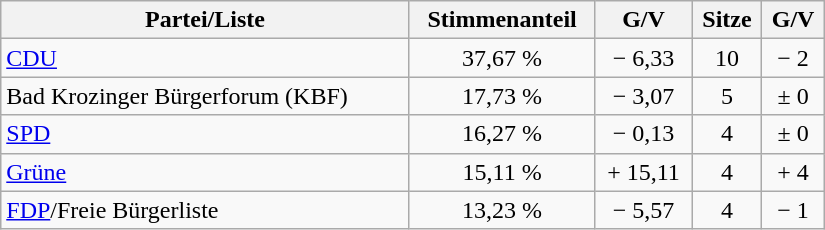<table class="wikitable" width="550" style="text-align:center">
<tr>
<th>Partei/Liste</th>
<th>Stimmenanteil</th>
<th>G/V</th>
<th>Sitze</th>
<th>G/V</th>
</tr>
<tr>
<td align=left><a href='#'>CDU</a></td>
<td>37,67 %</td>
<td>− 6,33</td>
<td>10</td>
<td>− 2</td>
</tr>
<tr>
<td align=left>Bad Krozinger Bürgerforum (KBF)</td>
<td>17,73 %</td>
<td>− 3,07</td>
<td>5</td>
<td>± 0</td>
</tr>
<tr>
<td align=left><a href='#'>SPD</a></td>
<td>16,27 %</td>
<td>− 0,13</td>
<td>4</td>
<td>± 0</td>
</tr>
<tr>
<td align=left><a href='#'>Grüne</a></td>
<td>15,11 %</td>
<td>+ 15,11</td>
<td>4</td>
<td>+ 4</td>
</tr>
<tr>
<td align=left><a href='#'>FDP</a>/Freie Bürgerliste</td>
<td>13,23 %</td>
<td>− 5,57</td>
<td>4</td>
<td>− 1</td>
</tr>
</table>
